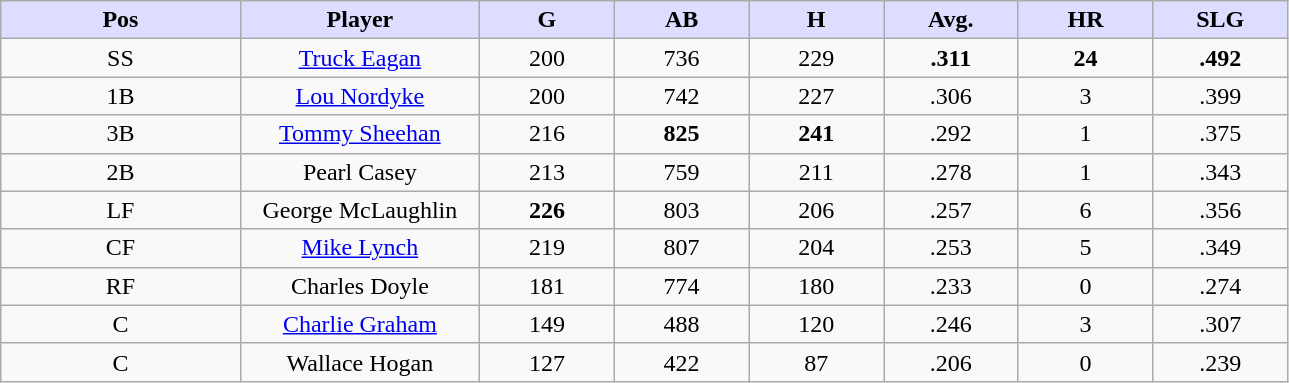<table class="wikitable sortable">
<tr>
<th style="background:#ddf; width:16%;">Pos</th>
<th style="background:#ddf; width:16%;">Player</th>
<th style="background:#ddf; width:9%;">G</th>
<th style="background:#ddf; width:9%;">AB</th>
<th style="background:#ddf; width:9%;">H</th>
<th style="background:#ddf; width:9%;">Avg.</th>
<th style="background:#ddf; width:9%;">HR</th>
<th style="background:#ddf; width:9%;">SLG</th>
</tr>
<tr style="text-align:center;">
<td>SS</td>
<td><a href='#'>Truck Eagan</a></td>
<td>200</td>
<td>736</td>
<td>229</td>
<td><strong>.311</strong></td>
<td><strong>24</strong></td>
<td><strong>.492</strong></td>
</tr>
<tr style="text-align:center;">
<td>1B</td>
<td><a href='#'>Lou Nordyke</a></td>
<td>200</td>
<td>742</td>
<td>227</td>
<td>.306</td>
<td>3</td>
<td>.399</td>
</tr>
<tr style="text-align:center;">
<td>3B</td>
<td><a href='#'>Tommy Sheehan</a></td>
<td>216</td>
<td><strong>825</strong></td>
<td><strong>241</strong></td>
<td>.292</td>
<td>1</td>
<td>.375</td>
</tr>
<tr style="text-align:center;">
<td>2B</td>
<td>Pearl Casey</td>
<td>213</td>
<td>759</td>
<td>211</td>
<td>.278</td>
<td>1</td>
<td>.343</td>
</tr>
<tr style="text-align:center;">
<td>LF</td>
<td>George McLaughlin</td>
<td><strong>226</strong></td>
<td>803</td>
<td>206</td>
<td>.257</td>
<td>6</td>
<td>.356</td>
</tr>
<tr style="text-align:center;">
<td>CF</td>
<td><a href='#'>Mike Lynch</a></td>
<td>219</td>
<td>807</td>
<td>204</td>
<td>.253</td>
<td>5</td>
<td>.349</td>
</tr>
<tr style="text-align:center;">
<td>RF</td>
<td>Charles Doyle</td>
<td>181</td>
<td>774</td>
<td>180</td>
<td>.233</td>
<td>0</td>
<td>.274</td>
</tr>
<tr style="text-align:center;">
<td>C</td>
<td><a href='#'>Charlie Graham</a></td>
<td>149</td>
<td>488</td>
<td>120</td>
<td>.246</td>
<td>3</td>
<td>.307</td>
</tr>
<tr style="text-align:center;">
<td>C</td>
<td>Wallace Hogan</td>
<td>127</td>
<td>422</td>
<td>87</td>
<td>.206</td>
<td>0</td>
<td>.239</td>
</tr>
</table>
